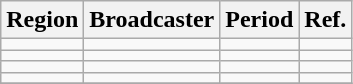<table class="wikitable">
<tr>
<th>Region</th>
<th>Broadcaster</th>
<th>Period</th>
<th>Ref.</th>
</tr>
<tr>
<td></td>
<td></td>
<td></td>
<td></td>
</tr>
<tr>
<td></td>
<td></td>
<td></td>
<td></td>
</tr>
<tr>
<td></td>
<td></td>
<td></td>
<td></td>
</tr>
<tr>
<td></td>
<td></td>
<td></td>
<td></td>
</tr>
<tr>
</tr>
</table>
